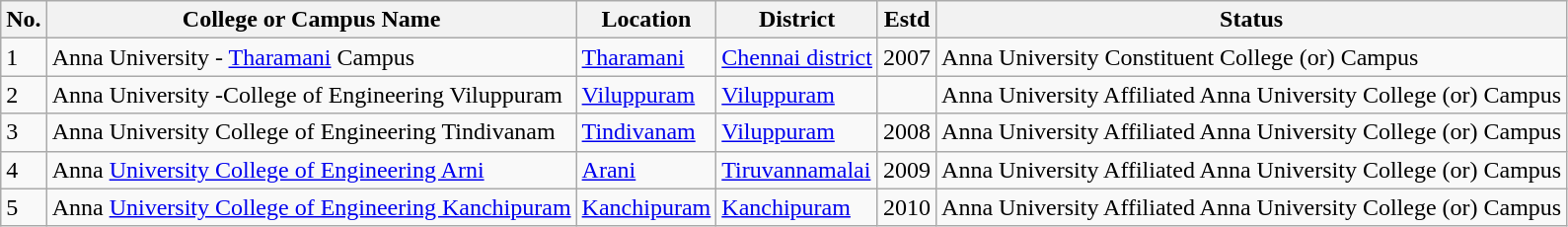<table class="wikitable sortable">
<tr>
<th>No.</th>
<th>College or Campus Name</th>
<th>Location</th>
<th>District</th>
<th>Estd</th>
<th>Status</th>
</tr>
<tr>
<td>1</td>
<td>Anna University - <a href='#'>Tharamani</a> Campus</td>
<td><a href='#'>Tharamani</a></td>
<td><a href='#'>Chennai district</a></td>
<td>2007</td>
<td>Anna University Constituent College (or) Campus</td>
</tr>
<tr>
<td>2</td>
<td>Anna University -College of Engineering Viluppuram</td>
<td><a href='#'>Viluppuram</a></td>
<td><a href='#'>Viluppuram</a></td>
<td></td>
<td>Anna University Affiliated Anna University College (or) Campus</td>
</tr>
<tr>
<td>3</td>
<td>Anna University College of Engineering Tindivanam</td>
<td><a href='#'>Tindivanam</a></td>
<td><a href='#'>Viluppuram</a></td>
<td>2008</td>
<td>Anna University Affiliated Anna University College (or) Campus</td>
</tr>
<tr>
<td>4</td>
<td>Anna <a href='#'>University College of Engineering Arni</a></td>
<td><a href='#'>Arani</a></td>
<td><a href='#'>Tiruvannamalai</a></td>
<td>2009</td>
<td>Anna University Affiliated Anna University College (or) Campus</td>
</tr>
<tr>
<td>5</td>
<td>Anna <a href='#'>University College of Engineering Kanchipuram</a></td>
<td><a href='#'>Kanchipuram</a></td>
<td><a href='#'>Kanchipuram</a></td>
<td>2010</td>
<td>Anna University Affiliated Anna University College (or) Campus</td>
</tr>
</table>
